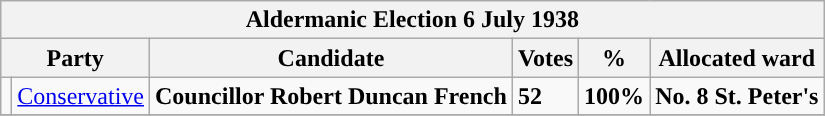<table class="wikitable">
<tr>
<th colspan="6"><strong>Aldermanic Election 6 July 1938</strong></th>
</tr>
<tr>
<th colspan="2">Party</th>
<th>Candidate</th>
<th>Votes</th>
<th>%</th>
<th>Allocated ward</th>
</tr>
<tr>
<td style="background-color:"></td>
<td><a href='#'>Conservative</a></td>
<td><strong>Councillor Robert Duncan French</strong></td>
<td><strong>52</strong></td>
<td><strong>100%</strong></td>
<td><strong>No. 8 St. Peter's</strong></td>
</tr>
<tr>
</tr>
</table>
